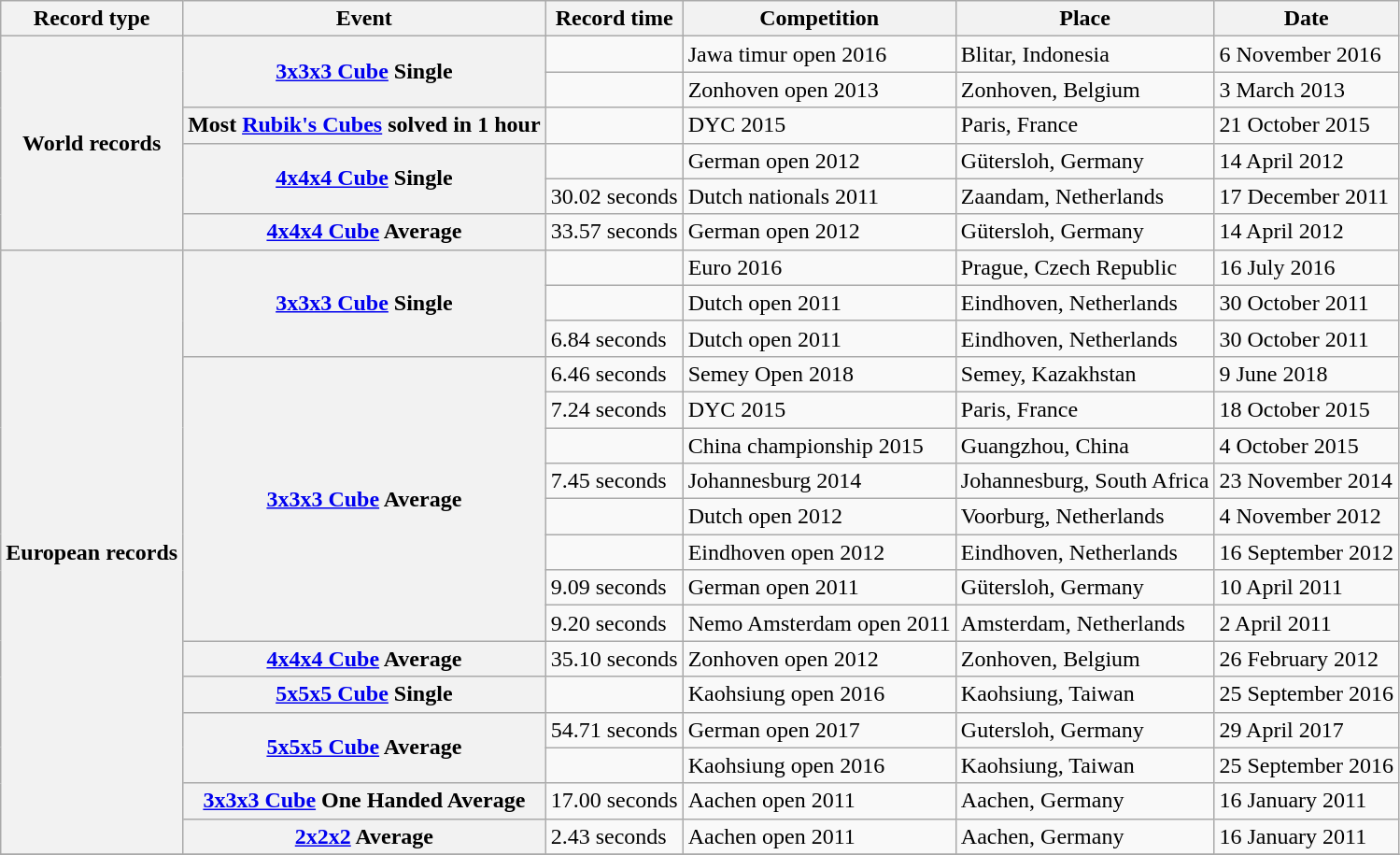<table class="wikitable">
<tr>
<th>Record type</th>
<th>Event</th>
<th>Record time</th>
<th>Competition</th>
<th>Place</th>
<th>Date</th>
</tr>
<tr>
<th rowspan = 6>World records</th>
<th rowspan = 2><a href='#'>3x3x3 Cube</a> Single</th>
<td></td>
<td>Jawa timur open 2016</td>
<td>Blitar, Indonesia</td>
<td>6 November 2016</td>
</tr>
<tr>
<td></td>
<td>Zonhoven open 2013</td>
<td>Zonhoven, Belgium</td>
<td>3 March 2013</td>
</tr>
<tr>
<th>Most <a href='#'>Rubik's Cubes</a> solved in 1 hour</th>
<td></td>
<td>DYC 2015</td>
<td>Paris, France</td>
<td>21 October 2015</td>
</tr>
<tr>
<th rowspan = 2><a href='#'>4x4x4 Cube</a> Single</th>
<td></td>
<td>German open 2012</td>
<td>Gütersloh, Germany</td>
<td>14 April 2012</td>
</tr>
<tr>
<td>30.02 seconds</td>
<td>Dutch nationals 2011</td>
<td>Zaandam, Netherlands</td>
<td>17 December 2011</td>
</tr>
<tr>
<th><a href='#'>4x4x4 Cube</a> Average</th>
<td>33.57 seconds</td>
<td>German open 2012</td>
<td>Gütersloh, Germany</td>
<td>14 April 2012</td>
</tr>
<tr>
<th rowspan = 17>European records</th>
<th rowspan = 3><a href='#'>3x3x3 Cube</a> Single</th>
<td></td>
<td>Euro 2016</td>
<td>Prague, Czech Republic</td>
<td>16 July 2016</td>
</tr>
<tr>
<td></td>
<td>Dutch open 2011</td>
<td>Eindhoven, Netherlands</td>
<td>30 October 2011</td>
</tr>
<tr>
<td>6.84 seconds</td>
<td>Dutch open 2011</td>
<td>Eindhoven, Netherlands</td>
<td>30 October 2011</td>
</tr>
<tr>
<th rowspan = 8><a href='#'>3x3x3 Cube</a> Average</th>
<td>6.46 seconds</td>
<td>Semey Open 2018</td>
<td>Semey, Kazakhstan</td>
<td>9 June 2018</td>
</tr>
<tr>
<td>7.24 seconds</td>
<td>DYC 2015</td>
<td>Paris, France</td>
<td>18 October 2015</td>
</tr>
<tr>
<td></td>
<td>China championship 2015</td>
<td>Guangzhou, China</td>
<td>4 October 2015</td>
</tr>
<tr>
<td>7.45 seconds</td>
<td>Johannesburg 2014</td>
<td>Johannesburg, South Africa</td>
<td>23 November 2014</td>
</tr>
<tr>
<td></td>
<td>Dutch open 2012</td>
<td>Voorburg, Netherlands</td>
<td>4 November 2012</td>
</tr>
<tr>
<td></td>
<td>Eindhoven open 2012</td>
<td>Eindhoven, Netherlands</td>
<td>16 September 2012</td>
</tr>
<tr>
<td>9.09 seconds</td>
<td>German open 2011</td>
<td>Gütersloh, Germany</td>
<td>10 April 2011</td>
</tr>
<tr>
<td>9.20 seconds</td>
<td>Nemo Amsterdam open 2011</td>
<td>Amsterdam, Netherlands</td>
<td>2 April 2011</td>
</tr>
<tr>
<th><a href='#'>4x4x4 Cube</a> Average</th>
<td>35.10 seconds</td>
<td>Zonhoven open 2012</td>
<td>Zonhoven, Belgium</td>
<td>26 February 2012</td>
</tr>
<tr>
<th><a href='#'>5x5x5 Cube</a> Single</th>
<td></td>
<td>Kaohsiung open 2016</td>
<td>Kaohsiung, Taiwan</td>
<td>25 September 2016</td>
</tr>
<tr>
<th rowspan = 2><a href='#'>5x5x5 Cube</a> Average</th>
<td>54.71 seconds</td>
<td>German open 2017</td>
<td>Gutersloh, Germany</td>
<td>29 April 2017</td>
</tr>
<tr>
<td></td>
<td>Kaohsiung open 2016</td>
<td>Kaohsiung, Taiwan</td>
<td>25 September 2016</td>
</tr>
<tr>
<th><a href='#'>3x3x3 Cube</a> One Handed Average</th>
<td>17.00 seconds</td>
<td>Aachen open 2011</td>
<td>Aachen, Germany</td>
<td>16 January 2011</td>
</tr>
<tr>
<th><a href='#'>2x2x2</a> Average</th>
<td>2.43 seconds</td>
<td>Aachen open 2011</td>
<td>Aachen, Germany</td>
<td>16 January 2011</td>
</tr>
<tr>
</tr>
</table>
